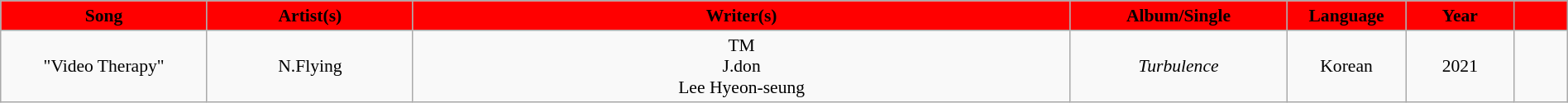<table class="wikitable" style="margin:0.5em auto; clear:both; font-size:.9em; text-align:center; width:100%">
<tr>
<th style="width:200px; background:#FF0000;">Song</th>
<th style="width:200px; background:#FF0000;">Artist(s)</th>
<th style="width:700px; background:#FF0000;">Writer(s)</th>
<th style="width:200px; background:#FF0000;">Album/Single</th>
<th style="width:100px; background:#FF0000;">Language</th>
<th style="width:100px; background:#FF0000;">Year</th>
<th style="width:50px;  background:#FF0000;"></th>
</tr>
<tr>
<td>"Video Therapy"</td>
<td>N.Flying</td>
<td>TM <br> J.don <br> Lee Hyeon-seung</td>
<td><em>Turbulence</em></td>
<td>Korean</td>
<td>2021</td>
<td></td>
</tr>
</table>
